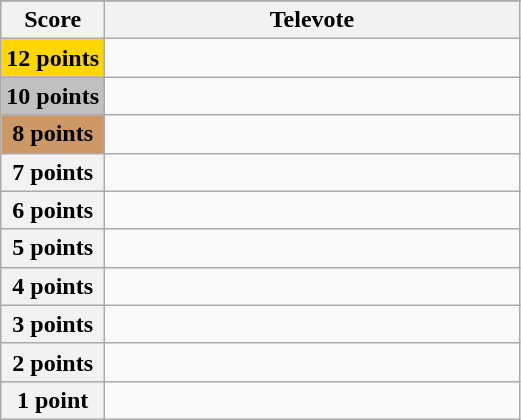<table class="wikitable">
<tr>
</tr>
<tr>
<th scope="col" width="20%">Score</th>
<th scope="col" width="80%">Televote</th>
</tr>
<tr>
<th scope="row" style="background:gold">12 points</th>
<td></td>
</tr>
<tr>
<th scope="row" style="background:silver">10 points</th>
<td></td>
</tr>
<tr>
<th scope="row" style="background:#CC9966">8 points</th>
<td></td>
</tr>
<tr>
<th scope="row">7 points</th>
<td></td>
</tr>
<tr>
<th scope="row">6 points</th>
<td></td>
</tr>
<tr>
<th scope="row">5 points</th>
<td></td>
</tr>
<tr>
<th scope="row">4 points</th>
<td></td>
</tr>
<tr>
<th scope="row">3 points</th>
<td></td>
</tr>
<tr>
<th scope="row">2 points</th>
<td></td>
</tr>
<tr>
<th scope="row">1 point</th>
<td></td>
</tr>
</table>
